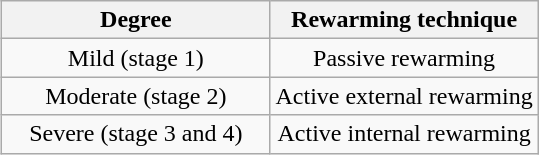<table class="wikitable" style = "float: right; margin-left:15px; text-align:center">
<tr>
<th>Degree</th>
<th>Rewarming technique</th>
</tr>
<tr>
<td width=50%>Mild (stage 1)</td>
<td>Passive rewarming</td>
</tr>
<tr>
<td>Moderate (stage 2)</td>
<td>Active external rewarming</td>
</tr>
<tr>
<td>Severe (stage 3 and 4)</td>
<td>Active internal rewarming</td>
</tr>
</table>
